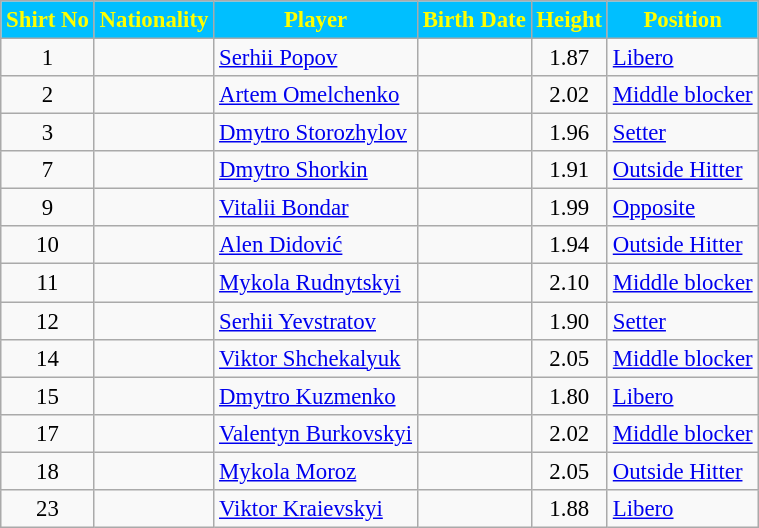<table class=wikitable bgcolor="#FF255" cellpadding="3" cellspacing="0" border="1" style="font-size: 95%; border: 1px solid #00BFFF; border-collapse: collapse;">
<tr style="color: #FFFF00;background:#00BFFF">
<td align=center><strong>Shirt No</strong></td>
<td align=center><strong>Nationality</strong></td>
<td align=center><strong>Player</strong></td>
<td align=center><strong>Birth Date</strong></td>
<td align=center><strong>Height</strong></td>
<td align=center><strong>Position</strong></td>
</tr>
<tr>
<td align=center>1</td>
<td></td>
<td><a href='#'>Serhii Popov</a></td>
<td></td>
<td align=center>1.87</td>
<td><a href='#'>Libero</a></td>
</tr>
<tr>
<td align=center>2</td>
<td></td>
<td><a href='#'>Artem Omelchenko</a></td>
<td></td>
<td align=center>2.02</td>
<td><a href='#'>Middle blocker</a></td>
</tr>
<tr>
<td align=center>3</td>
<td></td>
<td><a href='#'>Dmytro Storozhylov</a></td>
<td></td>
<td align=center>1.96</td>
<td><a href='#'>Setter</a></td>
</tr>
<tr>
<td align=center>7</td>
<td></td>
<td><a href='#'>Dmytro Shorkin</a></td>
<td></td>
<td align=center>1.91</td>
<td><a href='#'>Οutside Hitter</a></td>
</tr>
<tr>
<td align=center>9</td>
<td></td>
<td><a href='#'>Vitalii Bondar</a></td>
<td></td>
<td align=center>1.99</td>
<td><a href='#'>Οpposite</a></td>
</tr>
<tr>
<td align=center>10</td>
<td></td>
<td><a href='#'>Alen Didović</a></td>
<td></td>
<td align=center>1.94</td>
<td><a href='#'>Οutside Hitter</a></td>
</tr>
<tr>
<td align=center>11</td>
<td></td>
<td><a href='#'>Mykola Rudnytskyi</a></td>
<td></td>
<td align=center>2.10</td>
<td><a href='#'>Middle blocker</a></td>
</tr>
<tr>
<td align=center>12</td>
<td></td>
<td><a href='#'>Serhii Yevstratov</a></td>
<td></td>
<td align=center>1.90</td>
<td><a href='#'>Setter</a></td>
</tr>
<tr>
<td align=center>14</td>
<td></td>
<td><a href='#'>Viktor Shchekalyuk</a></td>
<td></td>
<td align=center>2.05</td>
<td><a href='#'>Middle blocker</a></td>
</tr>
<tr>
<td align=center>15</td>
<td></td>
<td><a href='#'>Dmytro Kuzmenko</a></td>
<td></td>
<td align=center>1.80</td>
<td><a href='#'>Libero</a></td>
</tr>
<tr>
<td align=center>17</td>
<td></td>
<td><a href='#'>Valentyn Burkovskyi</a></td>
<td></td>
<td align=center>2.02</td>
<td><a href='#'>Middle blocker</a></td>
</tr>
<tr>
<td align=center>18</td>
<td></td>
<td><a href='#'>Mykola Moroz</a></td>
<td></td>
<td align=center>2.05</td>
<td><a href='#'>Οutside Hitter</a></td>
</tr>
<tr>
<td align=center>23</td>
<td></td>
<td><a href='#'>Viktor Kraievskyi</a></td>
<td></td>
<td align=center>1.88</td>
<td><a href='#'>Libero</a></td>
</tr>
</table>
